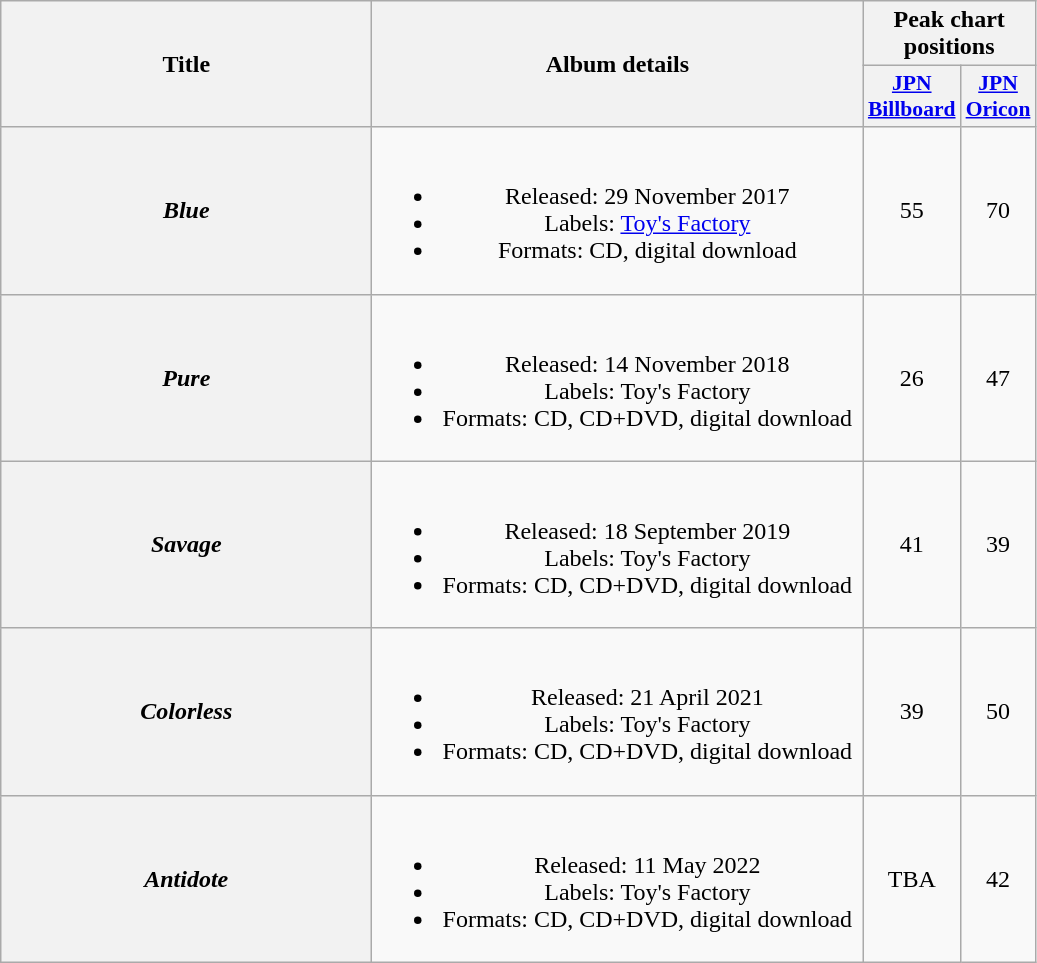<table class="wikitable plainrowheaders" style="text-align:center;">
<tr>
<th scope="col" rowspan="2" style="width:15em;">Title</th>
<th scope="col" rowspan="2" style="width:20em;">Album details</th>
<th scope="col" colspan="2" style="width:5em;">Peak chart positions</th>
</tr>
<tr>
<th scope="col" style="width:3em;font-size:90%;"><a href='#'>JPN<br>Billboard</a><br></th>
<th scope="col" style="width:3em;font-size:90%;"><a href='#'>JPN<br>Oricon</a><br></th>
</tr>
<tr>
<th scope="row"><em>Blue</em></th>
<td><br><ul><li>Released: 29 November 2017</li><li>Labels: <a href='#'>Toy's Factory</a></li><li>Formats: CD, digital download</li></ul></td>
<td>55</td>
<td>70</td>
</tr>
<tr>
<th scope="row"><em>Pure</em></th>
<td><br><ul><li>Released: 14 November 2018</li><li>Labels: Toy's Factory</li><li>Formats: CD, CD+DVD, digital download</li></ul></td>
<td>26</td>
<td>47</td>
</tr>
<tr>
<th scope="row"><em>Savage</em></th>
<td><br><ul><li>Released: 18 September 2019</li><li>Labels: Toy's Factory</li><li>Formats: CD, CD+DVD, digital download</li></ul></td>
<td>41</td>
<td>39</td>
</tr>
<tr>
<th scope="row"><em>Colorless</em></th>
<td><br><ul><li>Released: 21 April 2021</li><li>Labels: Toy's Factory</li><li>Formats: CD, CD+DVD, digital download</li></ul></td>
<td>39</td>
<td>50</td>
</tr>
<tr>
<th scope="row"><em>Antidote</em></th>
<td><br><ul><li>Released: 11 May 2022</li><li>Labels: Toy's Factory</li><li>Formats: CD, CD+DVD, digital download</li></ul></td>
<td>TBA</td>
<td>42</td>
</tr>
</table>
